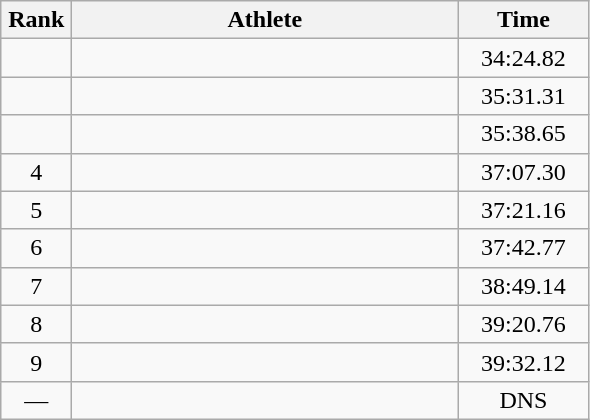<table class=wikitable style="text-align:center">
<tr>
<th width=40>Rank</th>
<th width=250>Athlete</th>
<th width=80>Time</th>
</tr>
<tr>
<td></td>
<td align=left></td>
<td>34:24.82</td>
</tr>
<tr>
<td></td>
<td align=left></td>
<td>35:31.31</td>
</tr>
<tr>
<td></td>
<td align=left></td>
<td>35:38.65</td>
</tr>
<tr>
<td>4</td>
<td align=left></td>
<td>37:07.30</td>
</tr>
<tr>
<td>5</td>
<td align=left></td>
<td>37:21.16</td>
</tr>
<tr>
<td>6</td>
<td align=left></td>
<td>37:42.77</td>
</tr>
<tr>
<td>7</td>
<td align=left></td>
<td>38:49.14</td>
</tr>
<tr>
<td>8</td>
<td align=left></td>
<td>39:20.76</td>
</tr>
<tr>
<td>9</td>
<td align=left></td>
<td>39:32.12</td>
</tr>
<tr>
<td>—</td>
<td align=left></td>
<td>DNS</td>
</tr>
</table>
